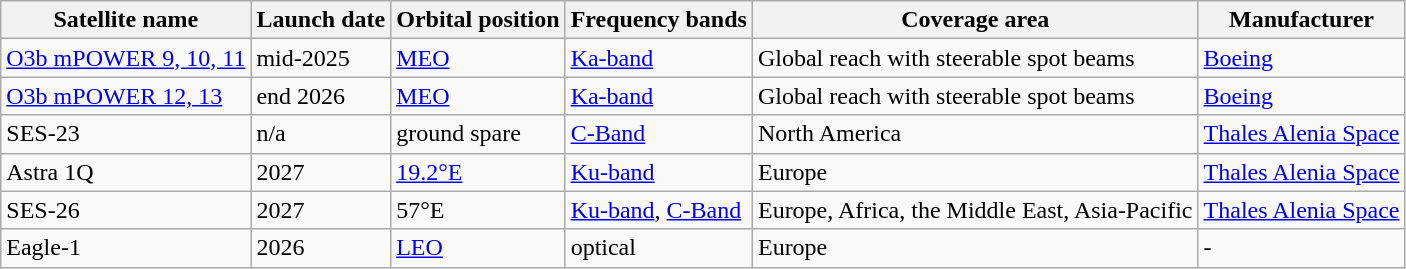<table class="wikitable">
<tr>
<th>Satellite name</th>
<th>Launch date</th>
<th>Orbital position</th>
<th>Frequency bands</th>
<th>Coverage area</th>
<th>Manufacturer</th>
</tr>
<tr>
<td><a href='#'>O3b mPOWER 9, 10, 11</a></td>
<td>mid-2025</td>
<td><a href='#'>MEO</a></td>
<td><a href='#'>Ka-band</a></td>
<td>Global reach with steerable spot beams</td>
<td><a href='#'>Boeing</a></td>
</tr>
<tr>
<td><a href='#'>O3b mPOWER 12, 13</a></td>
<td>end 2026</td>
<td><a href='#'>MEO</a></td>
<td><a href='#'>Ka-band</a></td>
<td>Global reach with steerable spot beams</td>
<td><a href='#'>Boeing</a></td>
</tr>
<tr>
<td>SES-23</td>
<td>n/a</td>
<td>ground spare</td>
<td><a href='#'>C-Band</a></td>
<td>North America</td>
<td><a href='#'>Thales Alenia Space</a></td>
</tr>
<tr>
<td>Astra 1Q</td>
<td>2027</td>
<td><a href='#'>19.2°E</a></td>
<td><a href='#'>Ku-band</a></td>
<td>Europe</td>
<td><a href='#'>Thales Alenia Space</a></td>
</tr>
<tr>
<td>SES-26</td>
<td>2027</td>
<td>57°E</td>
<td><a href='#'>Ku-band</a>, <a href='#'>C-Band</a></td>
<td>Europe, Africa, the Middle East, Asia-Pacific</td>
<td><a href='#'>Thales Alenia Space</a></td>
</tr>
<tr>
<td>Eagle-1</td>
<td>2026</td>
<td><a href='#'>LEO</a></td>
<td>optical</td>
<td>Europe</td>
<td>-</td>
</tr>
</table>
